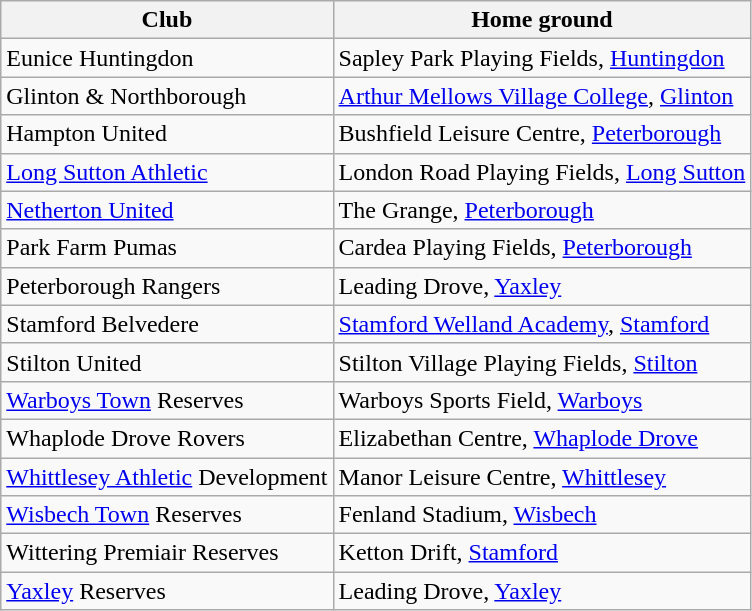<table class="wikitable" border="1">
<tr>
<th>Club</th>
<th>Home ground</th>
</tr>
<tr>
<td>Eunice Huntingdon</td>
<td>Sapley Park Playing Fields, <a href='#'>Huntingdon</a></td>
</tr>
<tr>
<td>Glinton & Northborough</td>
<td><a href='#'>Arthur Mellows Village College</a>, <a href='#'>Glinton</a></td>
</tr>
<tr>
<td>Hampton United</td>
<td>Bushfield Leisure Centre, <a href='#'>Peterborough</a></td>
</tr>
<tr>
<td><a href='#'>Long Sutton Athletic</a></td>
<td>London Road Playing Fields, <a href='#'>Long Sutton</a></td>
</tr>
<tr>
<td><a href='#'>Netherton United</a></td>
<td>The Grange, <a href='#'>Peterborough</a></td>
</tr>
<tr>
<td>Park Farm Pumas</td>
<td>Cardea Playing Fields, <a href='#'>Peterborough</a></td>
</tr>
<tr>
<td>Peterborough Rangers</td>
<td>Leading Drove, <a href='#'>Yaxley</a></td>
</tr>
<tr>
<td>Stamford Belvedere</td>
<td><a href='#'>Stamford Welland Academy</a>, <a href='#'>Stamford</a></td>
</tr>
<tr>
<td>Stilton United</td>
<td>Stilton Village Playing Fields, <a href='#'>Stilton</a></td>
</tr>
<tr>
<td><a href='#'>Warboys Town</a> Reserves</td>
<td>Warboys Sports Field, <a href='#'>Warboys</a></td>
</tr>
<tr>
<td>Whaplode Drove Rovers</td>
<td>Elizabethan Centre, <a href='#'>Whaplode Drove</a></td>
</tr>
<tr>
<td><a href='#'>Whittlesey Athletic</a> Development</td>
<td>Manor Leisure Centre, <a href='#'>Whittlesey</a></td>
</tr>
<tr>
<td><a href='#'>Wisbech Town</a> Reserves</td>
<td>Fenland Stadium, <a href='#'>Wisbech</a></td>
</tr>
<tr>
<td>Wittering Premiair Reserves</td>
<td>Ketton Drift, <a href='#'>Stamford</a></td>
</tr>
<tr>
<td><a href='#'>Yaxley</a> Reserves</td>
<td>Leading Drove, <a href='#'>Yaxley</a></td>
</tr>
</table>
